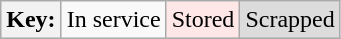<table class="wikitable">
<tr>
<th>Key:</th>
<td>In service</td>
<td bgcolor=#fee7e6>Stored</td>
<td bgcolor=#dcdcdc>Scrapped</td>
</tr>
</table>
